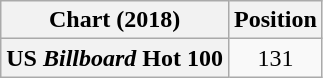<table class="wikitable plainrowheaders" style="text-align:center">
<tr>
<th>Chart (2018)</th>
<th>Position</th>
</tr>
<tr>
<th scope="row">US <em>Billboard</em> Hot 100</th>
<td>131</td>
</tr>
</table>
